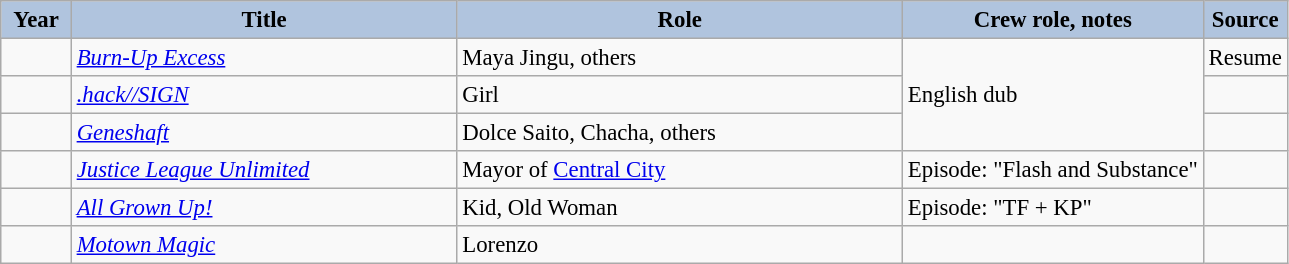<table class="wikitable sortable plainrowheaders" style="width=95%; font-size: 95%;">
<tr>
<th style="background:#b0c4de; width:40px;">Year</th>
<th style="background:#b0c4de; width:250px;">Title</th>
<th style="background:#b0c4de; width:290px;">Role</th>
<th style="background:#b0c4de;" class="unsortable">Crew role, notes </th>
<th style="background:#b0c4de;">Source</th>
</tr>
<tr>
<td></td>
<td><em><a href='#'>Burn-Up Excess</a></em></td>
<td>Maya Jingu, others</td>
<td rowspan="3">English dub</td>
<td>Resume</td>
</tr>
<tr>
<td></td>
<td><em><a href='#'>.hack//SIGN</a></em></td>
<td>Girl</td>
<td></td>
</tr>
<tr>
<td></td>
<td><em><a href='#'>Geneshaft</a></em></td>
<td>Dolce Saito, Chacha, others</td>
<td></td>
</tr>
<tr>
<td></td>
<td><em><a href='#'>Justice League Unlimited</a></em></td>
<td>Mayor of <a href='#'>Central City</a></td>
<td>Episode: "Flash and Substance"</td>
<td></td>
</tr>
<tr>
<td></td>
<td><em><a href='#'>All Grown Up!</a></em></td>
<td>Kid, Old Woman</td>
<td>Episode: "TF + KP"</td>
<td></td>
</tr>
<tr>
<td></td>
<td><em><a href='#'>Motown Magic</a></em></td>
<td>Lorenzo</td>
<td></td>
<td></td>
</tr>
</table>
